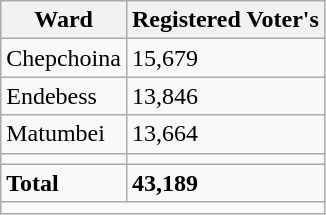<table class="wikitable">
<tr>
<th>Ward</th>
<th>Registered Voter's</th>
</tr>
<tr>
<td>Chepchoina</td>
<td>15,679</td>
</tr>
<tr>
<td>Endebess</td>
<td>13,846</td>
</tr>
<tr>
<td>Matumbei</td>
<td>13,664</td>
</tr>
<tr>
<td></td>
<td></td>
</tr>
<tr>
<td><strong>Total</strong></td>
<td><strong>43,189</strong></td>
</tr>
<tr>
<td colspan="2"> </td>
</tr>
</table>
